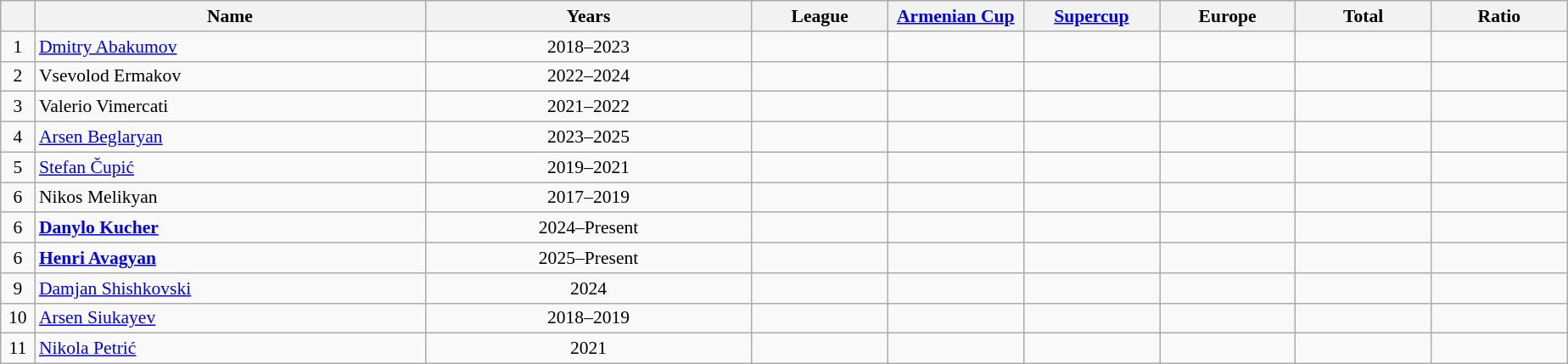<table class="wikitable sortable"  style="text-align:center; font-size:90%; ">
<tr>
<th width=20px></th>
<th width=300px>Name</th>
<th width=250px>Years</th>
<th width=100px>League</th>
<th width=100px><a href='#'>Armenian Cup</a></th>
<th width=100px><a href='#'>Supercup</a></th>
<th width=100px>Europe</th>
<th width=100px>Total</th>
<th width=100px>Ratio</th>
</tr>
<tr>
<td>1</td>
<td align="left"> <a href='#'>Dmitry Abakumov</a></td>
<td>2018–2023</td>
<td></td>
<td></td>
<td></td>
<td></td>
<td></td>
<td></td>
</tr>
<tr>
<td>2</td>
<td align="left"> Vsevolod Ermakov</td>
<td>2022–2024</td>
<td></td>
<td></td>
<td></td>
<td></td>
<td></td>
<td></td>
</tr>
<tr>
<td>3</td>
<td align="left"> Valerio Vimercati</td>
<td>2021–2022</td>
<td></td>
<td></td>
<td></td>
<td></td>
<td></td>
<td></td>
</tr>
<tr>
<td>4</td>
<td align="left"> <a href='#'>Arsen Beglaryan</a></td>
<td>2023–2025</td>
<td></td>
<td></td>
<td></td>
<td></td>
<td></td>
<td></td>
</tr>
<tr>
<td>5</td>
<td align="left"> <a href='#'>Stefan Čupić</a></td>
<td>2019–2021</td>
<td></td>
<td></td>
<td></td>
<td></td>
<td></td>
<td></td>
</tr>
<tr>
<td>6</td>
<td align="left"> Nikos Melikyan</td>
<td>2017–2019</td>
<td></td>
<td></td>
<td></td>
<td></td>
<td></td>
<td></td>
</tr>
<tr>
<td>6</td>
<td align="left"> <strong><a href='#'>Danylo Kucher</a></strong></td>
<td>2024–Present</td>
<td></td>
<td></td>
<td></td>
<td></td>
<td></td>
<td></td>
</tr>
<tr>
<td>6</td>
<td align="left"> <strong><a href='#'>Henri Avagyan</a></strong></td>
<td>2025–Present</td>
<td></td>
<td></td>
<td></td>
<td></td>
<td></td>
<td></td>
</tr>
<tr>
<td>9</td>
<td align="left"> <a href='#'>Damjan Shishkovski</a></td>
<td>2024</td>
<td></td>
<td></td>
<td></td>
<td></td>
<td></td>
<td></td>
</tr>
<tr>
<td>10</td>
<td align="left"> <a href='#'>Arsen Siukayev</a></td>
<td>2018–2019</td>
<td></td>
<td></td>
<td></td>
<td></td>
<td></td>
<td></td>
</tr>
<tr>
<td>11</td>
<td align="left"> <a href='#'>Nikola Petrić</a></td>
<td>2021</td>
<td></td>
<td></td>
<td></td>
<td></td>
<td></td>
<td></td>
</tr>
</table>
